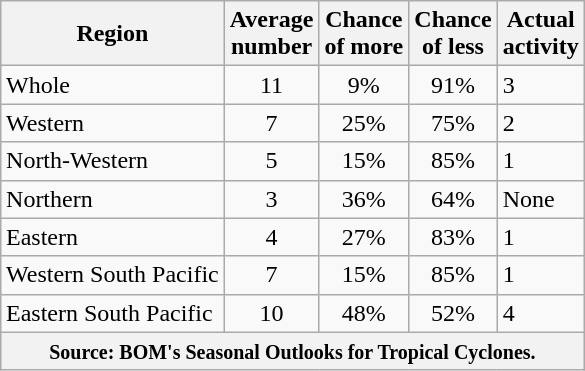<table class="wikitable" style="float:right;  margin: auto auto auto 1em;">
<tr>
<th>Region</th>
<th>Average<br>number</th>
<th>Chance<br>of more</th>
<th>Chance<br>of less</th>
<th>Actual<br>activity</th>
</tr>
<tr>
<td>Whole</td>
<td style="text-align:center;">11</td>
<td style="text-align:center;">9%</td>
<td style="text-align:center;">91%</td>
<td>3</td>
</tr>
<tr>
<td>Western </td>
<td style="text-align:center;">7</td>
<td style="text-align:center;">25%</td>
<td style="text-align:center;">75%</td>
<td>2</td>
</tr>
<tr>
<td>North-Western </td>
<td style="text-align:center;">5</td>
<td style="text-align:center;">15%</td>
<td style="text-align:center;">85%</td>
<td>1</td>
</tr>
<tr>
<td>Northern </td>
<td style="text-align:center;">3</td>
<td style="text-align:center;">36%</td>
<td style="text-align:center;">64%</td>
<td>None</td>
</tr>
<tr>
<td>Eastern </td>
<td style="text-align:center;">4</td>
<td style="text-align:center;">27%</td>
<td style="text-align:center;">83%</td>
<td>1</td>
</tr>
<tr>
<td>Western South Pacific</td>
<td style="text-align:center;">7</td>
<td style="text-align:center;">15%</td>
<td style="text-align:center;">85%</td>
<td>1</td>
</tr>
<tr>
<td>Eastern South Pacific</td>
<td style="text-align:center;">10</td>
<td style="text-align:center;">48%</td>
<td style="text-align:center;">52%</td>
<td>4</td>
</tr>
<tr>
<th colspan="5"><small>Source: BOM's Seasonal Outlooks for Tropical Cyclones.</small></th>
</tr>
</table>
